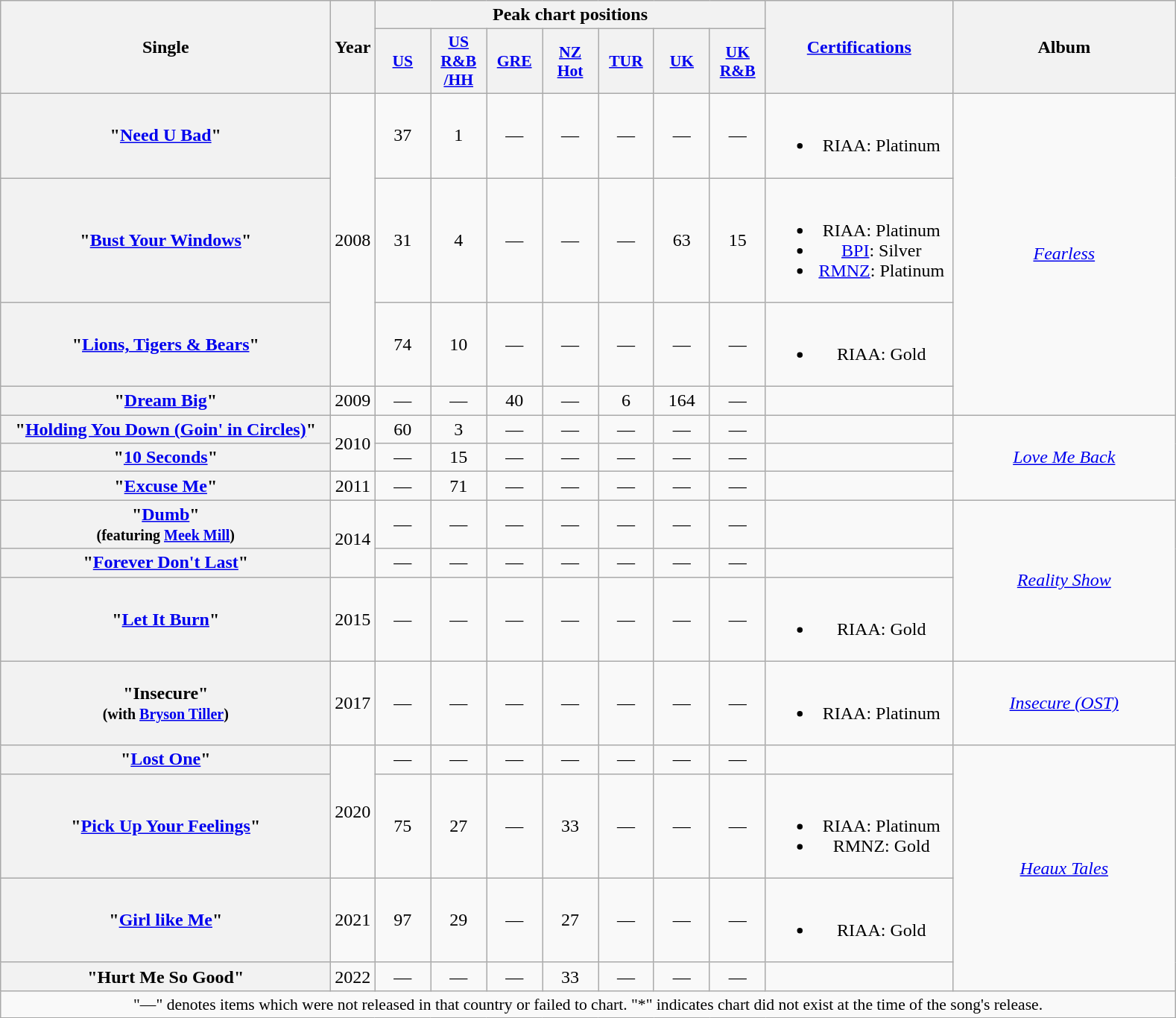<table class="wikitable plainrowheaders" style="text-align:center;">
<tr>
<th scope="col" rowspan="2" style="width:18em;">Single</th>
<th scope="col" rowspan="2" style="width:1em;">Year</th>
<th scope="col" colspan="7">Peak chart positions</th>
<th scope="col" rowspan="2" style="width:10em;"><a href='#'>Certifications</a></th>
<th scope="col" rowspan="2" style="width:12em;">Album</th>
</tr>
<tr>
<th scope="col" style="width:3em;font-size:90%;"><a href='#'>US</a><br></th>
<th scope="col" style="width:3em;font-size:90%;"><a href='#'>US <br>R&B<br>/HH</a><br></th>
<th scope="col" style="width:3em;font-size:90%;"><a href='#'>GRE</a><br></th>
<th scope="col" style="width:3em;font-size:90%;"><a href='#'>NZ<br>Hot</a><br></th>
<th scope="col" style="width:3em;font-size:90%;"><a href='#'>TUR</a><br></th>
<th style="width:3em;font-size:90%;"><a href='#'>UK</a><br></th>
<th scope="col" style="width:3em;font-size:90%;"><a href='#'>UK<br>R&B</a><br></th>
</tr>
<tr>
<th scope="row">"<a href='#'>Need U Bad</a>"</th>
<td rowspan="3">2008</td>
<td>37</td>
<td>1</td>
<td>—</td>
<td>—</td>
<td>—</td>
<td>—</td>
<td>—</td>
<td><br><ul><li>RIAA: Platinum</li></ul></td>
<td rowspan="4"><em><a href='#'>Fearless</a></em></td>
</tr>
<tr>
<th scope="row">"<a href='#'>Bust Your Windows</a>"</th>
<td>31</td>
<td>4</td>
<td>—</td>
<td>—</td>
<td>—</td>
<td>63</td>
<td>15</td>
<td><br><ul><li>RIAA: Platinum</li><li><a href='#'>BPI</a>: Silver</li><li><a href='#'>RMNZ</a>: Platinum</li></ul></td>
</tr>
<tr>
<th scope="row">"<a href='#'>Lions, Tigers & Bears</a>"</th>
<td>74</td>
<td>10</td>
<td>—</td>
<td>—</td>
<td>—</td>
<td>—</td>
<td>—</td>
<td><br><ul><li>RIAA: Gold</li></ul></td>
</tr>
<tr>
<th scope="row">"<a href='#'>Dream Big</a>"</th>
<td>2009</td>
<td>—</td>
<td>—</td>
<td>40</td>
<td>—</td>
<td>6</td>
<td>164</td>
<td>—</td>
<td></td>
</tr>
<tr>
<th scope="row">"<a href='#'>Holding You Down (Goin' in Circles)</a>"</th>
<td rowspan="2">2010</td>
<td>60</td>
<td>3</td>
<td>—</td>
<td>—</td>
<td>—</td>
<td>—</td>
<td>—</td>
<td></td>
<td rowspan="3"><em><a href='#'>Love Me Back</a></em></td>
</tr>
<tr>
<th scope="row">"<a href='#'>10 Seconds</a>"</th>
<td>—</td>
<td>15</td>
<td>—</td>
<td>—</td>
<td>—</td>
<td>—</td>
<td>—</td>
<td></td>
</tr>
<tr>
<th scope="row">"<a href='#'>Excuse Me</a>"</th>
<td>2011</td>
<td>—</td>
<td>71</td>
<td>—</td>
<td>—</td>
<td>—</td>
<td>—</td>
<td>—</td>
<td></td>
</tr>
<tr>
<th scope="row">"<a href='#'>Dumb</a>" <br><small>(featuring <a href='#'>Meek Mill</a>)</small></th>
<td rowspan="2">2014</td>
<td>—</td>
<td>—</td>
<td>—</td>
<td>—</td>
<td>—</td>
<td>—</td>
<td>—</td>
<td></td>
<td rowspan="3"><em><a href='#'>Reality Show</a></em></td>
</tr>
<tr>
<th scope="row">"<a href='#'>Forever Don't Last</a>"</th>
<td>—</td>
<td>—</td>
<td>—</td>
<td>—</td>
<td>—</td>
<td>—</td>
<td>—</td>
<td></td>
</tr>
<tr>
<th scope="row">"<a href='#'>Let It Burn</a>"</th>
<td>2015</td>
<td>—</td>
<td>—</td>
<td>—</td>
<td>—</td>
<td>—</td>
<td>—</td>
<td>—</td>
<td><br><ul><li>RIAA: Gold</li></ul></td>
</tr>
<tr>
<th scope="row">"Insecure" <br><small>(with <a href='#'>Bryson Tiller</a>)</small></th>
<td>2017</td>
<td>—</td>
<td>—</td>
<td>—</td>
<td>—</td>
<td>—</td>
<td>—</td>
<td>—</td>
<td><br><ul><li>RIAA: Platinum</li></ul></td>
<td><em><a href='#'>Insecure (OST)</a></em></td>
</tr>
<tr>
<th scope="row">"<a href='#'>Lost One</a>"</th>
<td rowspan="2">2020</td>
<td>—</td>
<td>—</td>
<td>—</td>
<td>—</td>
<td>—</td>
<td>—</td>
<td>—</td>
<td></td>
<td rowspan="4"><em><a href='#'>Heaux Tales</a></em></td>
</tr>
<tr>
<th scope="row">"<a href='#'>Pick Up Your Feelings</a>"</th>
<td>75</td>
<td>27</td>
<td>—</td>
<td>33</td>
<td>—</td>
<td>—</td>
<td>—</td>
<td><br><ul><li>RIAA: Platinum</li><li>RMNZ: Gold</li></ul></td>
</tr>
<tr>
<th scope="row">"<a href='#'>Girl like Me</a>"<br></th>
<td>2021</td>
<td>97</td>
<td>29</td>
<td>—</td>
<td>27</td>
<td>—</td>
<td>—</td>
<td>—</td>
<td><br><ul><li>RIAA: Gold</li></ul></td>
</tr>
<tr>
<th scope="row">"Hurt Me So Good"</th>
<td>2022</td>
<td>—</td>
<td>—</td>
<td>—</td>
<td>33</td>
<td>—</td>
<td>—</td>
<td>—</td>
<td></td>
</tr>
<tr>
<td colspan="15" style="font-size:90%;">"—" denotes items which were not released in that country or failed to chart. "*" indicates chart did not exist at the time of the song's release.</td>
</tr>
</table>
